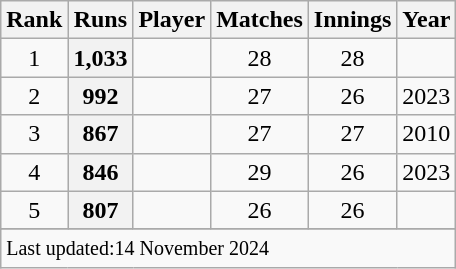<table class="wikitable plainrowheaders sortable">
<tr>
<th scope=col>Rank</th>
<th scope=col>Runs</th>
<th scope=col>Player</th>
<th scope=col>Matches</th>
<th scope=col>Innings</th>
<th scope=col>Year</th>
</tr>
<tr>
<td align=center>1</td>
<th scope=row style="text-align:center;">1,033</th>
<td></td>
<td align=center>28</td>
<td align=center>28</td>
<td></td>
</tr>
<tr>
<td align=center>2</td>
<th scope=row style=text-align:center;>992</th>
<td></td>
<td align=center>27</td>
<td align=center>26</td>
<td>2023</td>
</tr>
<tr>
<td align=center>3</td>
<th scope=row style=text-align:center;>867</th>
<td></td>
<td align=center>27</td>
<td align=center>27</td>
<td>2010</td>
</tr>
<tr>
<td align=center>4</td>
<th scope=row style=text-align:center;>846</th>
<td></td>
<td align="center">29</td>
<td align="center">26</td>
<td>2023</td>
</tr>
<tr>
<td align=center>5</td>
<th scope=row style=text-align:center;>807</th>
<td></td>
<td align="center">26</td>
<td align="center">26</td>
<td></td>
</tr>
<tr>
</tr>
<tr class=sortbottom>
<td colspan=6><small>Last updated:14 November 2024</small></td>
</tr>
</table>
